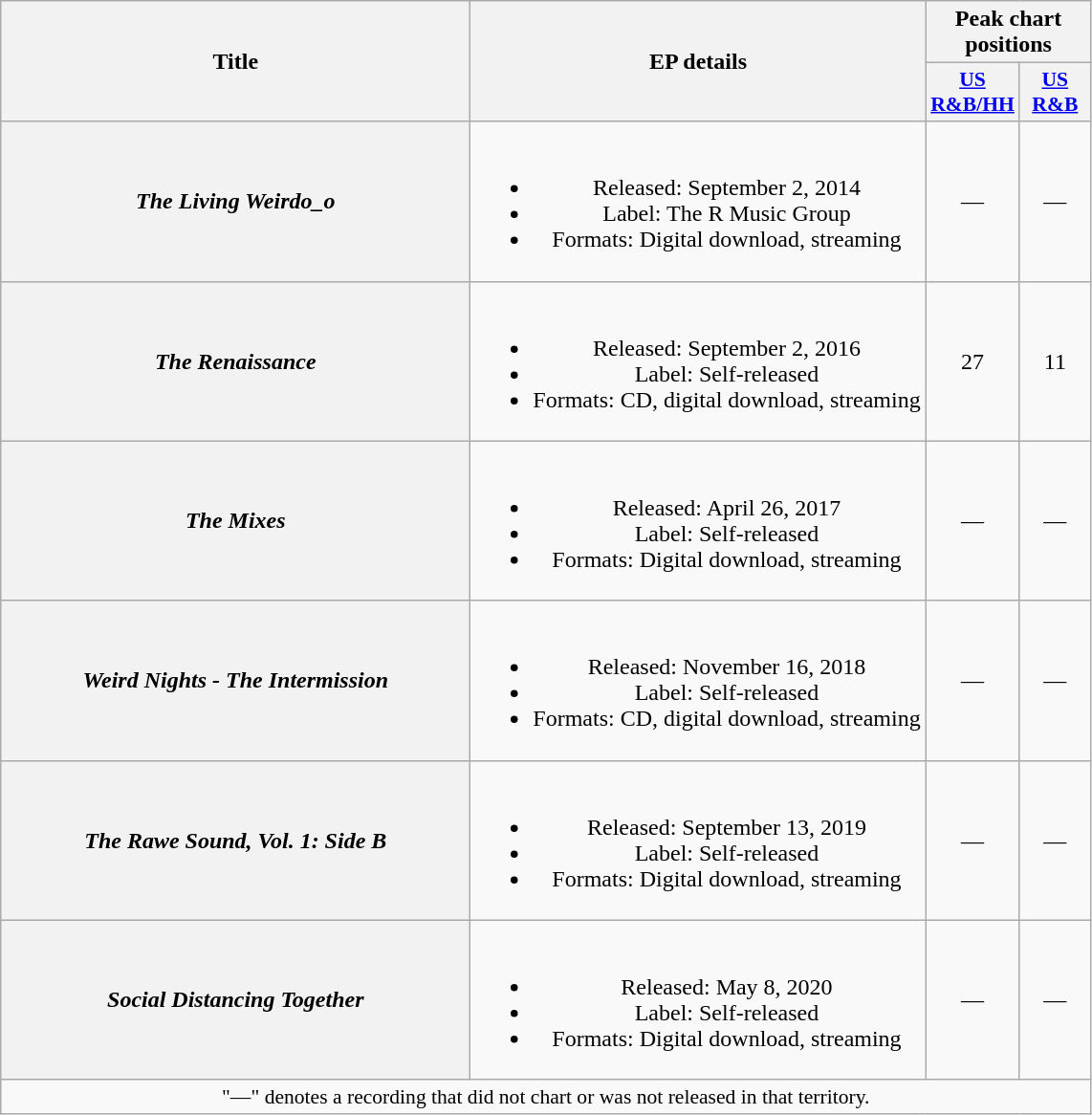<table class="wikitable plainrowheaders" style="text-align:center;">
<tr>
<th scope="col" rowspan="2" style="width:20em;">Title</th>
<th scope="col" rowspan="2">EP details</th>
<th scope="col" colspan="2">Peak chart positions</th>
</tr>
<tr>
<th scope="col" style="width:3em;font-size:90%;"><a href='#'>US R&B/HH</a><br></th>
<th scope="col" style="width:3em;font-size:90%;"><a href='#'>US R&B</a><br></th>
</tr>
<tr>
<th scope="row"><em>The Living Weirdo_o</em></th>
<td><br><ul><li>Released: September 2, 2014</li><li>Label: The R Music Group</li><li>Formats: Digital download, streaming</li></ul></td>
<td>—</td>
<td>—</td>
</tr>
<tr>
<th scope="row"><em>The Renaissance</em></th>
<td><br><ul><li>Released: September 2, 2016</li><li>Label: Self-released</li><li>Formats: CD, digital download, streaming</li></ul></td>
<td>27</td>
<td>11</td>
</tr>
<tr>
<th scope="row"><em>The Mixes</em></th>
<td><br><ul><li>Released: April 26, 2017</li><li>Label: Self-released</li><li>Formats: Digital download, streaming</li></ul></td>
<td>—</td>
<td>—</td>
</tr>
<tr>
<th scope="row"><em>Weird Nights - The Intermission</em></th>
<td><br><ul><li>Released: November 16, 2018</li><li>Label: Self-released</li><li>Formats: CD, digital download, streaming</li></ul></td>
<td>—</td>
<td>—</td>
</tr>
<tr>
<th scope="row"><em>The Rawe Sound, Vol. 1: Side B</em></th>
<td><br><ul><li>Released: September 13, 2019</li><li>Label: Self-released</li><li>Formats: Digital download, streaming</li></ul></td>
<td>—</td>
<td>—</td>
</tr>
<tr>
<th scope="row"><em>Social Distancing Together</em></th>
<td><br><ul><li>Released: May 8, 2020</li><li>Label: Self-released</li><li>Formats: Digital download, streaming</li></ul></td>
<td>—</td>
<td>—</td>
</tr>
<tr>
<td colspan="10" style="font-size:90%">"—" denotes a recording that did not chart or was not released in that territory.</td>
</tr>
</table>
